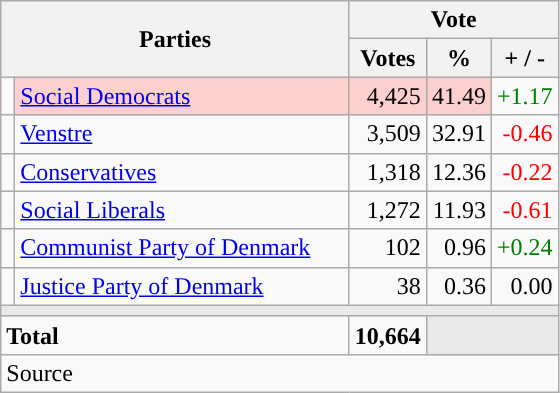<table class="wikitable" style="text-align:right;">
<tr>
<th style="text-align:centre;" rowspan="2" colspan="2" width="225">Parties</th>
<th colspan="3">Vote</th>
</tr>
<tr>
<th width="15">Votes</th>
<th width="15">%</th>
<th width="15">+ / -</th>
</tr>
<tr>
<td width="2" style="color:inherit;background:"></td>
<td bgcolor=#fbd0ce  align="left"><a href='#'>Social Democrats</a></td>
<td bgcolor=#fbd0ce>4,425</td>
<td bgcolor=#fbd0ce>41.49</td>
<td style=color:green;>+1.17</td>
</tr>
<tr>
<td width="2" style="color:inherit;background:"></td>
<td align="left"><a href='#'>Venstre</a></td>
<td>3,509</td>
<td>32.91</td>
<td style=color:red;>-0.46</td>
</tr>
<tr>
<td width="2" style="color:inherit;background:"></td>
<td align="left"><a href='#'>Conservatives</a></td>
<td>1,318</td>
<td>12.36</td>
<td style=color:red;>-0.22</td>
</tr>
<tr>
<td width="2" style="color:inherit;background:"></td>
<td align="left"><a href='#'>Social Liberals</a></td>
<td>1,272</td>
<td>11.93</td>
<td style=color:red;>-0.61</td>
</tr>
<tr>
<td width="2" style="color:inherit;background:"></td>
<td align="left"><a href='#'>Communist Party of Denmark</a></td>
<td>102</td>
<td>0.96</td>
<td style=color:green;>+0.24</td>
</tr>
<tr>
<td width="2" style="color:inherit;background:"></td>
<td align="left"><a href='#'>Justice Party of Denmark</a></td>
<td>38</td>
<td>0.36</td>
<td>0.00</td>
</tr>
<tr>
<td colspan="7" bgcolor="#E9E9E9"></td>
</tr>
<tr>
<td align="left" colspan="2"><strong>Total</strong></td>
<td><strong>10,664</strong></td>
<td bgcolor="#E9E9E9" colspan="2"></td>
</tr>
<tr>
<td align="left" colspan="6">Source</td>
</tr>
</table>
